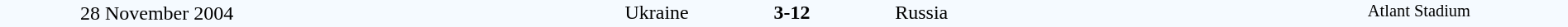<table style="width: 100%; background:#F5FAFF;" cellspacing="0">
<tr>
<td align=center rowspan=3 width=20%>28 November 2004</td>
</tr>
<tr>
<td width=24% align=right>Ukraine </td>
<td align=center width=13%><strong>3-12</strong></td>
<td width=24%> Russia</td>
<td style=font-size:85% rowspan=3 valign=top align=center>Atlant Stadium</td>
</tr>
<tr style=font-size:85%>
<td align=right valign=top></td>
<td></td>
<td></td>
</tr>
</table>
